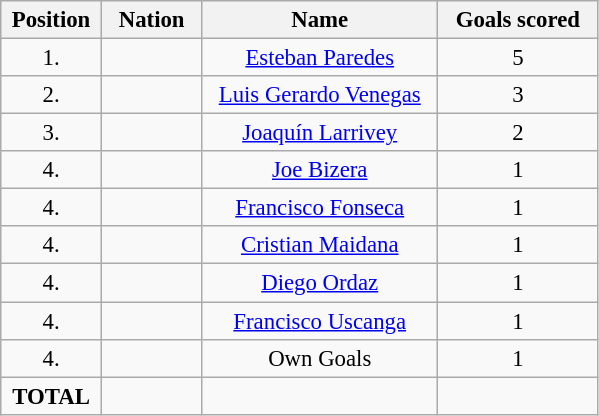<table class="wikitable" style="font-size: 95%; text-align: center;">
<tr>
<th width=60>Position</th>
<th width=60>Nation</th>
<th width=150>Name</th>
<th width=100>Goals scored</th>
</tr>
<tr>
<td>1.</td>
<td></td>
<td><a href='#'>Esteban Paredes</a></td>
<td>5</td>
</tr>
<tr>
<td>2.</td>
<td></td>
<td><a href='#'>Luis Gerardo Venegas</a></td>
<td>3</td>
</tr>
<tr>
<td>3.</td>
<td></td>
<td><a href='#'>Joaquín Larrivey</a></td>
<td>2</td>
</tr>
<tr>
<td>4.</td>
<td></td>
<td><a href='#'>Joe Bizera</a></td>
<td>1</td>
</tr>
<tr>
<td>4.</td>
<td></td>
<td><a href='#'>Francisco Fonseca</a></td>
<td>1</td>
</tr>
<tr>
<td>4.</td>
<td></td>
<td><a href='#'>Cristian Maidana</a></td>
<td>1</td>
</tr>
<tr>
<td>4.</td>
<td></td>
<td><a href='#'>Diego Ordaz</a></td>
<td>1</td>
</tr>
<tr>
<td>4.</td>
<td></td>
<td><a href='#'>Francisco Uscanga</a></td>
<td>1</td>
</tr>
<tr>
<td>4.</td>
<td></td>
<td>Own Goals</td>
<td>1</td>
</tr>
<tr>
<td><strong>TOTAL</strong></td>
<td></td>
<td></td>
<td></td>
</tr>
</table>
